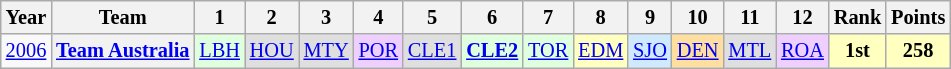<table class="wikitable" style="text-align:center; font-size:85%;">
<tr>
<th>Year</th>
<th>Team</th>
<th>1</th>
<th>2</th>
<th>3</th>
<th>4</th>
<th>5</th>
<th>6</th>
<th>7</th>
<th>8</th>
<th>9</th>
<th>10</th>
<th>11</th>
<th>12</th>
<th>Rank</th>
<th>Points</th>
</tr>
<tr>
<td><a href='#'>2006</a></td>
<th nowrap><a href='#'>Team Australia</a></th>
<td style="background:#DFFFDF;"><a href='#'>LBH</a><br></td>
<td style="background:#DFDFDF;"><a href='#'>HOU</a><br></td>
<td style="background:#DFDFDF;"><a href='#'>MTY</a><br></td>
<td style="background:#EFCFFF;"><a href='#'>POR</a><br></td>
<td style="background:#DFDFDF;"><a href='#'>CLE1</a><br></td>
<td style="background:#DFFFDF;"><strong><a href='#'>CLE2</a></strong><br></td>
<td style="background:#DFFFDF;"><a href='#'>TOR</a><br></td>
<td style="background:#FFFFBF;"><a href='#'>EDM</a><br></td>
<td style="background:#CFEAFF;"><a href='#'>SJO</a><br></td>
<td style="background:#FFDF9F;"><a href='#'>DEN</a><br></td>
<td style="background:#DFDFDF;"><a href='#'>MTL</a><br></td>
<td style="background:#EFCFFF;"><a href='#'>ROA</a><br></td>
<td style="background:#FFFFBF;"><strong>1st</strong></td>
<td style="background:#FFFFBF;"><strong>258</strong></td>
</tr>
</table>
